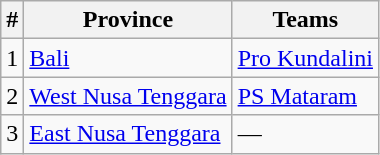<table class="wikitable">
<tr>
<th>#</th>
<th>Province</th>
<th>Teams</th>
</tr>
<tr>
<td>1</td>
<td><a href='#'>Bali</a></td>
<td><a href='#'>Pro Kundalini</a></td>
</tr>
<tr>
<td>2</td>
<td><a href='#'>West Nusa Tenggara</a></td>
<td><a href='#'>PS Mataram</a></td>
</tr>
<tr>
<td>3</td>
<td><a href='#'>East Nusa Tenggara</a></td>
<td>—</td>
</tr>
</table>
